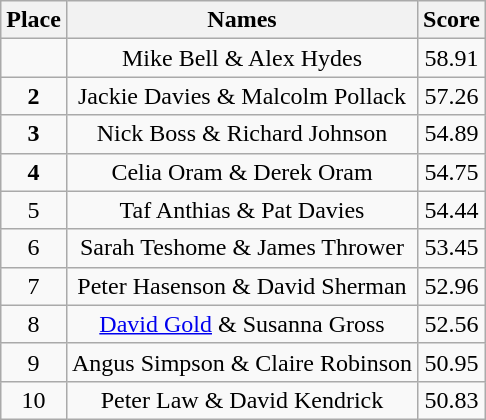<table class="wikitable" style="text-align:center;">
<tr>
<th>Place</th>
<th>Names</th>
<th>Score</th>
</tr>
<tr>
<td></td>
<td>Mike Bell & Alex Hydes</td>
<td>58.91</td>
</tr>
<tr>
<td><strong>2</strong></td>
<td>Jackie Davies & Malcolm Pollack</td>
<td>57.26</td>
</tr>
<tr>
<td><strong>3</strong></td>
<td>Nick Boss & Richard Johnson</td>
<td>54.89</td>
</tr>
<tr>
<td><strong>4</strong></td>
<td>Celia Oram & Derek Oram</td>
<td>54.75</td>
</tr>
<tr>
<td>5</td>
<td>Taf Anthias & Pat Davies</td>
<td>54.44</td>
</tr>
<tr>
<td>6</td>
<td>Sarah Teshome & James Thrower</td>
<td>53.45</td>
</tr>
<tr>
<td>7</td>
<td>Peter Hasenson & David Sherman</td>
<td>52.96</td>
</tr>
<tr>
<td>8</td>
<td><a href='#'>David Gold</a> & Susanna Gross</td>
<td>52.56</td>
</tr>
<tr>
<td>9</td>
<td>Angus Simpson & Claire Robinson</td>
<td>50.95</td>
</tr>
<tr>
<td>10</td>
<td>Peter Law & David Kendrick</td>
<td>50.83</td>
</tr>
</table>
